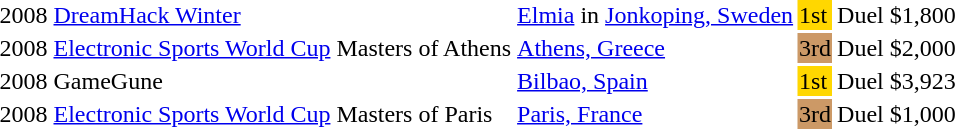<table>
<tr>
<td>2008</td>
<td><a href='#'>DreamHack Winter</a></td>
<td><a href='#'>Elmia</a> in <a href='#'>Jonkoping, Sweden</a></td>
<td bgcolor="gold">1st</td>
<td>Duel</td>
<td>$1,800</td>
</tr>
<tr>
<td>2008</td>
<td><a href='#'>Electronic Sports World Cup</a> Masters of Athens</td>
<td><a href='#'>Athens, Greece</a></td>
<td bgcolor="#cc9966">3rd</td>
<td>Duel</td>
<td>$2,000</td>
</tr>
<tr>
<td>2008</td>
<td>GameGune</td>
<td><a href='#'>Bilbao, Spain</a></td>
<td bgcolor="gold">1st</td>
<td>Duel</td>
<td>$3,923</td>
</tr>
<tr>
<td>2008</td>
<td><a href='#'>Electronic Sports World Cup</a> Masters of Paris</td>
<td><a href='#'>Paris, France</a></td>
<td bgcolor="#cc9966">3rd</td>
<td>Duel</td>
<td>$1,000</td>
</tr>
</table>
